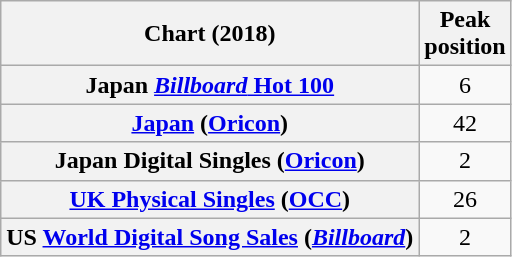<table class="wikitable sortable plainrowheaders" style="text-align:center">
<tr>
<th scope="col">Chart (2018)</th>
<th scope="col">Peak<br>position</th>
</tr>
<tr>
<th scope="row">Japan <a href='#'><em>Billboard</em> Hot 100</a></th>
<td>6</td>
</tr>
<tr>
<th scope="row"><a href='#'>Japan</a> (<a href='#'>Oricon</a>)</th>
<td>42</td>
</tr>
<tr>
<th scope="row">Japan Digital Singles (<a href='#'>Oricon</a>)</th>
<td>2</td>
</tr>
<tr>
<th scope="row"><a href='#'>UK Physical Singles</a> (<a href='#'>OCC</a>)</th>
<td>26</td>
</tr>
<tr>
<th scope="row">US <a href='#'>World Digital Song Sales</a> (<em><a href='#'>Billboard</a></em>)</th>
<td>2</td>
</tr>
</table>
